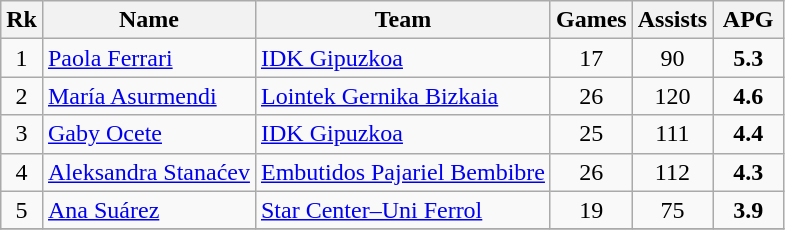<table class="wikitable" style="text-align: center;">
<tr>
<th>Rk</th>
<th>Name</th>
<th>Team</th>
<th>Games</th>
<th>Assists</th>
<th width=40>APG</th>
</tr>
<tr>
<td>1</td>
<td align="left"> <a href='#'>Paola Ferrari</a></td>
<td align="left"><a href='#'>IDK Gipuzkoa</a></td>
<td>17</td>
<td>90</td>
<td><strong>5.3</strong></td>
</tr>
<tr>
<td>2</td>
<td align="left"> <a href='#'>María Asurmendi</a></td>
<td align="left"><a href='#'>Lointek Gernika Bizkaia</a></td>
<td>26</td>
<td>120</td>
<td><strong>4.6</strong></td>
</tr>
<tr>
<td>3</td>
<td align="left"> <a href='#'>Gaby Ocete</a></td>
<td align="left"><a href='#'>IDK Gipuzkoa</a></td>
<td>25</td>
<td>111</td>
<td><strong>4.4</strong></td>
</tr>
<tr>
<td>4</td>
<td align="left"> <a href='#'>Aleksandra Stanaćev</a></td>
<td align="left"><a href='#'>Embutidos Pajariel Bembibre</a></td>
<td>26</td>
<td>112</td>
<td><strong>4.3</strong></td>
</tr>
<tr>
<td>5</td>
<td align="left"> <a href='#'>Ana Suárez</a></td>
<td align="left"><a href='#'>Star Center–Uni Ferrol</a></td>
<td>19</td>
<td>75</td>
<td><strong>3.9</strong></td>
</tr>
<tr>
</tr>
</table>
